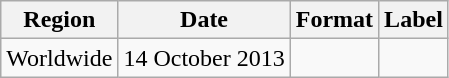<table class=wikitable>
<tr>
<th>Region</th>
<th>Date</th>
<th>Format</th>
<th>Label</th>
</tr>
<tr>
<td>Worldwide</td>
<td>14 October 2013</td>
<td></td>
<td></td>
</tr>
</table>
